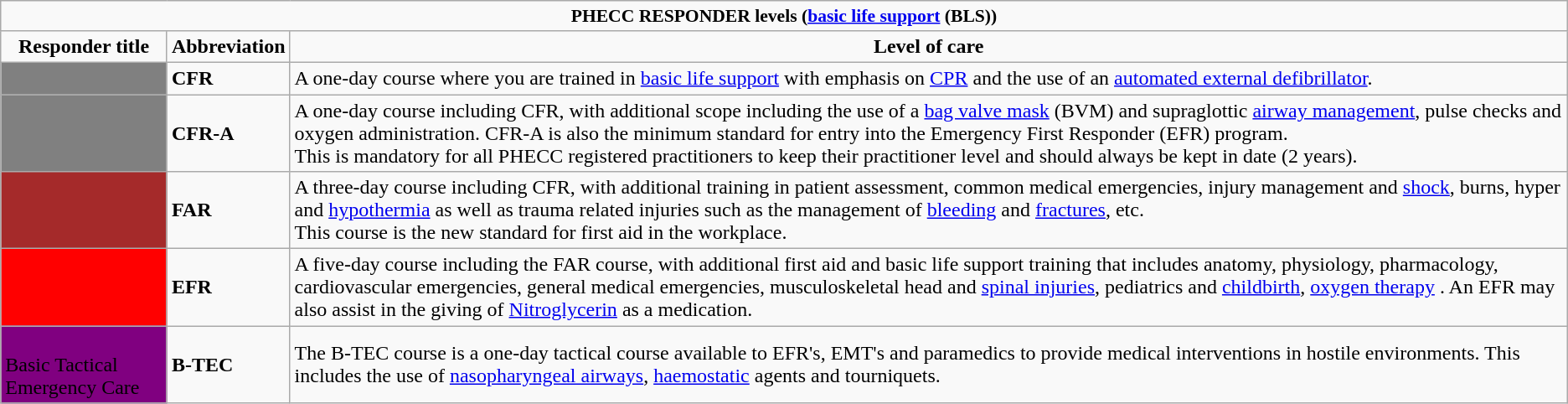<table class="wikitable">
<tr>
<td colspan="3" align="center" style="font-size: 90%;"><strong>PHECC RESPONDER levels (<a href='#'>basic life support</a> (BLS))</strong></td>
</tr>
<tr>
<td align="center"><strong>Responder title</strong></td>
<td><strong>Abbreviation</strong></td>
<td align="center"><strong>Level of care</strong></td>
</tr>
<tr>
<td bgcolor="grey"></td>
<td><strong>CFR</strong></td>
<td>A one-day course where you are trained in <a href='#'>basic life support</a> with emphasis on <a href='#'>CPR</a> and the use of an <a href='#'>automated external defibrillator</a>.</td>
</tr>
<tr>
<td bgcolor="grey"></td>
<td><strong>CFR-A</strong></td>
<td>A one-day course including CFR, with additional scope including the use of a <a href='#'>bag valve mask</a> (BVM) and supraglottic <a href='#'>airway management</a>, pulse checks and oxygen administration. CFR-A is also the minimum standard for entry into the Emergency First Responder (EFR) program.<br>This is mandatory for all PHECC registered practitioners to keep their practitioner level and should always be kept in date (2 years).</td>
</tr>
<tr>
<td bgcolor="brown"></td>
<td><strong>FAR</strong></td>
<td>A three-day course including CFR, with additional training in patient assessment, common medical emergencies, injury management and <a href='#'>shock</a>, burns, hyper and <a href='#'>hypothermia</a> as well as trauma related injuries such as the management of <a href='#'>bleeding</a> and <a href='#'>fractures</a>, etc.<br>This course is the new standard for first aid in the workplace.</td>
</tr>
<tr>
<td bgcolor="red"></td>
<td><strong>EFR</strong></td>
<td>A five-day course including the FAR course, with additional first aid and basic life support training that includes anatomy, physiology, pharmacology, cardiovascular emergencies, general medical emergencies, musculoskeletal head and <a href='#'>spinal injuries</a>, pediatrics and <a href='#'>childbirth</a>, <a href='#'>oxygen therapy</a> . An EFR may also assist in the giving of <a href='#'>Nitroglycerin</a> as a medication.</td>
</tr>
<tr>
<td bgcolor="purple"><br>Basic Tactical Emergency Care</td>
<td><strong>B-TEC</strong></td>
<td>The B-TEC course is a one-day tactical course available to EFR's, EMT's and paramedics to provide medical interventions in hostile environments. This includes the use of <a href='#'>nasopharyngeal airways</a>, <a href='#'>haemostatic</a> agents and tourniquets.</td>
</tr>
</table>
